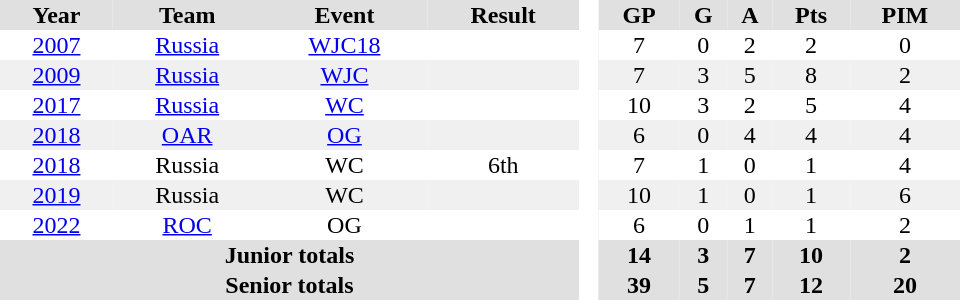<table border="0" cellpadding="1" cellspacing="0" style="text-align:center; width:40em">
<tr ALIGN="center" bgcolor="#e0e0e0">
<th>Year</th>
<th>Team</th>
<th>Event</th>
<th>Result</th>
<th rowspan="99" bgcolor="#ffffff"> </th>
<th>GP</th>
<th>G</th>
<th>A</th>
<th>Pts</th>
<th>PIM</th>
</tr>
<tr>
<td><a href='#'>2007</a></td>
<td><a href='#'>Russia</a></td>
<td><a href='#'>WJC18</a></td>
<td></td>
<td>7</td>
<td>0</td>
<td>2</td>
<td>2</td>
<td>0</td>
</tr>
<tr bgcolor="#f0f0f0">
<td><a href='#'>2009</a></td>
<td><a href='#'>Russia</a></td>
<td><a href='#'>WJC</a></td>
<td></td>
<td>7</td>
<td>3</td>
<td>5</td>
<td>8</td>
<td>2</td>
</tr>
<tr>
<td><a href='#'>2017</a></td>
<td><a href='#'>Russia</a></td>
<td><a href='#'>WC</a></td>
<td></td>
<td>10</td>
<td>3</td>
<td>2</td>
<td>5</td>
<td>4</td>
</tr>
<tr bgcolor="#f0f0f0">
<td><a href='#'>2018</a></td>
<td><a href='#'>OAR</a></td>
<td><a href='#'>OG</a></td>
<td></td>
<td>6</td>
<td>0</td>
<td>4</td>
<td>4</td>
<td>4</td>
</tr>
<tr>
<td><a href='#'>2018</a></td>
<td>Russia</td>
<td>WC</td>
<td>6th</td>
<td>7</td>
<td>1</td>
<td>0</td>
<td>1</td>
<td>4</td>
</tr>
<tr bgcolor="#f0f0f0">
<td><a href='#'>2019</a></td>
<td>Russia</td>
<td>WC</td>
<td></td>
<td>10</td>
<td>1</td>
<td>0</td>
<td>1</td>
<td>6</td>
</tr>
<tr>
<td><a href='#'>2022</a></td>
<td><a href='#'>ROC</a></td>
<td>OG</td>
<td></td>
<td>6</td>
<td>0</td>
<td>1</td>
<td>1</td>
<td>2</td>
</tr>
<tr bgcolor="#e0e0e0">
<th colspan=4>Junior totals</th>
<th>14</th>
<th>3</th>
<th>7</th>
<th>10</th>
<th>2</th>
</tr>
<tr bgcolor="#e0e0e0">
<th colspan=4>Senior totals</th>
<th>39</th>
<th>5</th>
<th>7</th>
<th>12</th>
<th>20</th>
</tr>
</table>
